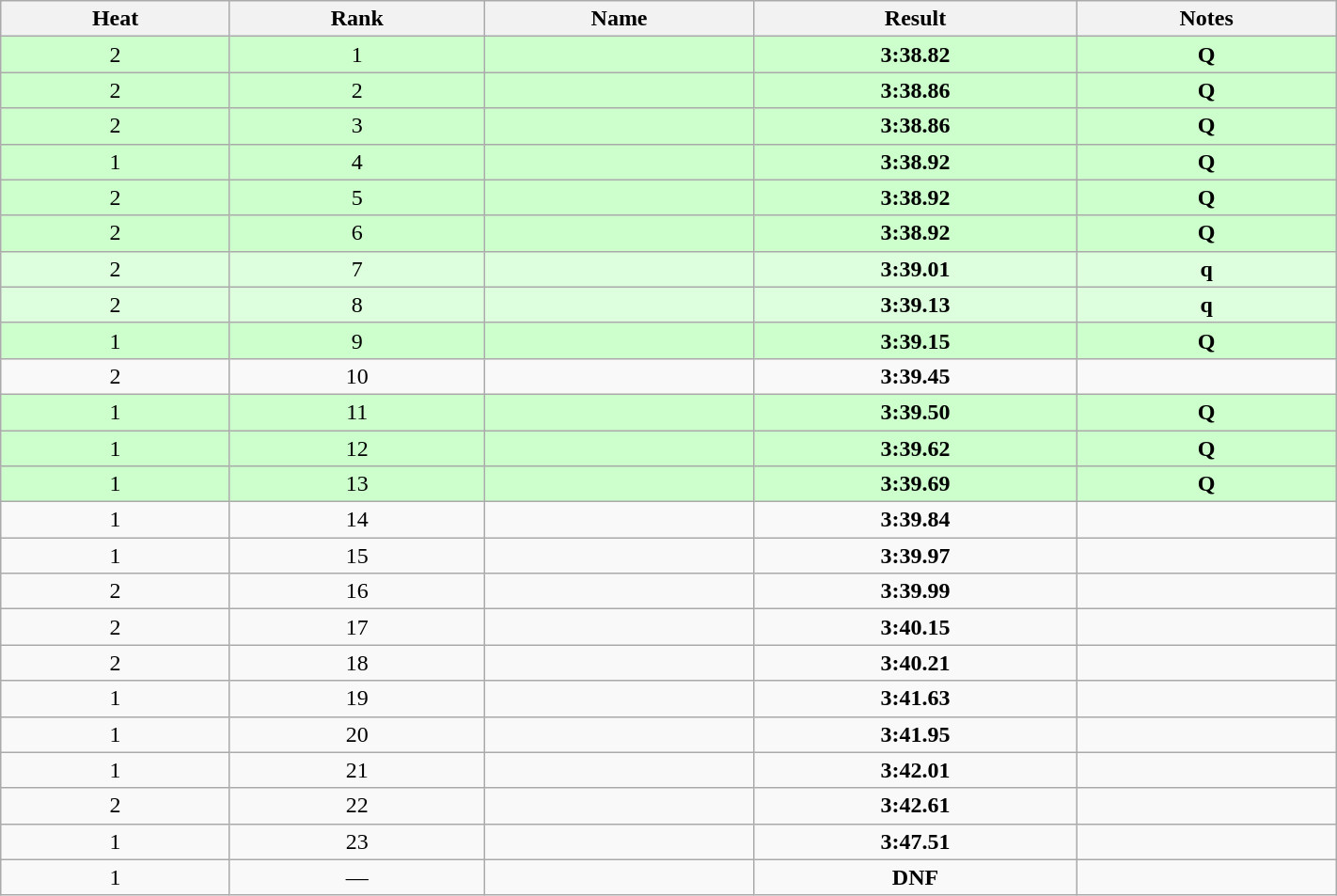<table class="wikitable sortable" width=75%>
<tr>
<th>Heat</th>
<th>Rank</th>
<th>Name</th>
<th>Result</th>
<th>Notes</th>
</tr>
<tr style="background:#ccffcc;">
<td align="center">2</td>
<td align="center">1</td>
<td></td>
<td align="center"><strong>3:38.82</strong></td>
<td align="center"><strong>Q</strong></td>
</tr>
<tr style="background:#ccffcc;">
<td align="center">2</td>
<td align="center">2</td>
<td></td>
<td align="center"><strong>3:38.86</strong></td>
<td align="center"><strong>Q</strong></td>
</tr>
<tr style="background:#ccffcc;">
<td align="center">2</td>
<td align="center">3</td>
<td></td>
<td align="center"><strong>3:38.86</strong></td>
<td align="center"><strong>Q</strong></td>
</tr>
<tr style="background:#ccffcc;">
<td align="center">1</td>
<td align="center">4</td>
<td></td>
<td align="center"><strong>3:38.92</strong></td>
<td align="center"><strong>Q</strong></td>
</tr>
<tr style="background:#ccffcc;">
<td align="center">2</td>
<td align="center">5</td>
<td></td>
<td align="center"><strong>3:38.92</strong></td>
<td align="center"><strong>Q</strong></td>
</tr>
<tr style="background:#ccffcc;">
<td align="center">2</td>
<td align="center">6</td>
<td></td>
<td align="center"><strong>3:38.92</strong></td>
<td align="center"><strong>Q</strong></td>
</tr>
<tr style="background:#ddffdd;">
<td align="center">2</td>
<td align="center">7</td>
<td></td>
<td align="center"><strong>3:39.01</strong></td>
<td align="center"><strong>q</strong></td>
</tr>
<tr style="background:#ddffdd;">
<td align="center">2</td>
<td align="center">8</td>
<td></td>
<td align="center"><strong>3:39.13</strong></td>
<td align="center"><strong>q</strong></td>
</tr>
<tr style="background:#ccffcc;">
<td align="center">1</td>
<td align="center">9</td>
<td></td>
<td align="center"><strong>3:39.15</strong></td>
<td align="center"><strong>Q</strong></td>
</tr>
<tr>
<td align="center">2</td>
<td align="center">10</td>
<td></td>
<td align="center"><strong>3:39.45</strong></td>
</tr>
<tr style="background:#ccffcc;">
<td align="center">1</td>
<td align="center">11</td>
<td></td>
<td align="center"><strong>3:39.50</strong></td>
<td align="center"><strong>Q</strong></td>
</tr>
<tr style="background:#ccffcc;">
<td align="center">1</td>
<td align="center">12</td>
<td></td>
<td align="center"><strong>3:39.62</strong></td>
<td align="center"><strong>Q</strong></td>
</tr>
<tr style="background:#ccffcc;">
<td align="center">1</td>
<td align="center">13</td>
<td></td>
<td align="center"><strong>3:39.69</strong></td>
<td align="center"><strong>Q</strong></td>
</tr>
<tr>
<td align="center">1</td>
<td align="center">14</td>
<td></td>
<td align="center"><strong>3:39.84</strong></td>
<td align="center"></td>
</tr>
<tr>
<td align="center">1</td>
<td align="center">15</td>
<td></td>
<td align="center"><strong>3:39.97</strong></td>
<td align="center"></td>
</tr>
<tr>
<td align="center">2</td>
<td align="center">16</td>
<td></td>
<td align="center"><strong>3:39.99</strong></td>
<td align="center"></td>
</tr>
<tr>
<td align="center">2</td>
<td align="center">17</td>
<td></td>
<td align="center"><strong>3:40.15</strong></td>
<td align="center"></td>
</tr>
<tr>
<td align="center">2</td>
<td align="center">18</td>
<td></td>
<td align="center"><strong>3:40.21</strong></td>
<td align="center"></td>
</tr>
<tr>
<td align="center">1</td>
<td align="center">19</td>
<td></td>
<td align="center"><strong>3:41.63</strong></td>
<td align="center"></td>
</tr>
<tr>
<td align="center">1</td>
<td align="center">20</td>
<td></td>
<td align="center"><strong>3:41.95</strong></td>
<td align="center"></td>
</tr>
<tr>
<td align="center">1</td>
<td align="center">21</td>
<td></td>
<td align="center"><strong>3:42.01</strong></td>
<td align="center"></td>
</tr>
<tr>
<td align="center">2</td>
<td align="center">22</td>
<td></td>
<td align="center"><strong>3:42.61</strong></td>
<td align="center"></td>
</tr>
<tr>
<td align="center">1</td>
<td align="center">23</td>
<td></td>
<td align="center"><strong>3:47.51</strong></td>
<td align="center"></td>
</tr>
<tr>
<td align="center">1</td>
<td align="center">—</td>
<td></td>
<td align="center"><strong>DNF</strong></td>
<td align="center"></td>
</tr>
</table>
